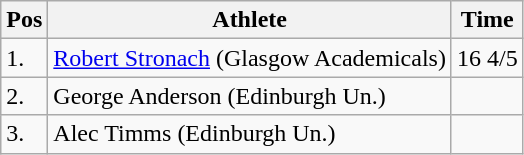<table class="wikitable">
<tr>
<th>Pos</th>
<th>Athlete</th>
<th>Time</th>
</tr>
<tr>
<td>1.</td>
<td><a href='#'>Robert Stronach</a> (Glasgow Academicals)</td>
<td>16 4/5</td>
</tr>
<tr>
<td>2.</td>
<td>George Anderson (Edinburgh Un.)</td>
<td></td>
</tr>
<tr>
<td>3.</td>
<td>Alec Timms (Edinburgh Un.)</td>
<td></td>
</tr>
</table>
